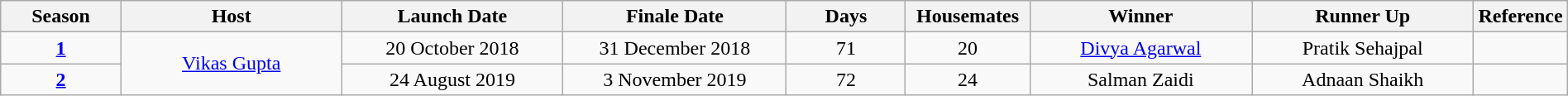<table class="wikitable" style="text-align:center; width:100%;">
<tr>
<th style="width:8%;">Season</th>
<th style="width:15%;">Host</th>
<th style="width:15%;">Launch Date</th>
<th style="width:15%;">Finale Date</th>
<th style="width:8%;">Days</th>
<th style="width:8%;">Housemates</th>
<th style="width:15%;">Winner</th>
<th style="width:15%;">Runner Up</th>
<th style="width:15%;">Reference</th>
</tr>
<tr>
<td><strong><a href='#'>1</a></strong></td>
<td rowspan="2"><a href='#'>Vikas Gupta</a></td>
<td>20 October 2018</td>
<td>31 December 2018</td>
<td>71</td>
<td>20</td>
<td><a href='#'>Divya Agarwal</a></td>
<td>Pratik Sehajpal</td>
<td></td>
</tr>
<tr>
<td><strong><a href='#'>2</a></strong></td>
<td>24 August 2019</td>
<td>3 November 2019</td>
<td>72</td>
<td>24</td>
<td>Salman Zaidi</td>
<td>Adnaan Shaikh</td>
<td></td>
</tr>
</table>
